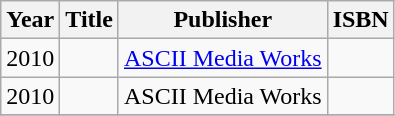<table class="wikitable">
<tr>
<th>Year</th>
<th>Title</th>
<th>Publisher</th>
<th>ISBN</th>
</tr>
<tr>
<td>2010</td>
<td></td>
<td><a href='#'>ASCII Media Works</a></td>
<td></td>
</tr>
<tr>
<td>2010</td>
<td></td>
<td>ASCII Media Works</td>
<td></td>
</tr>
<tr>
</tr>
</table>
